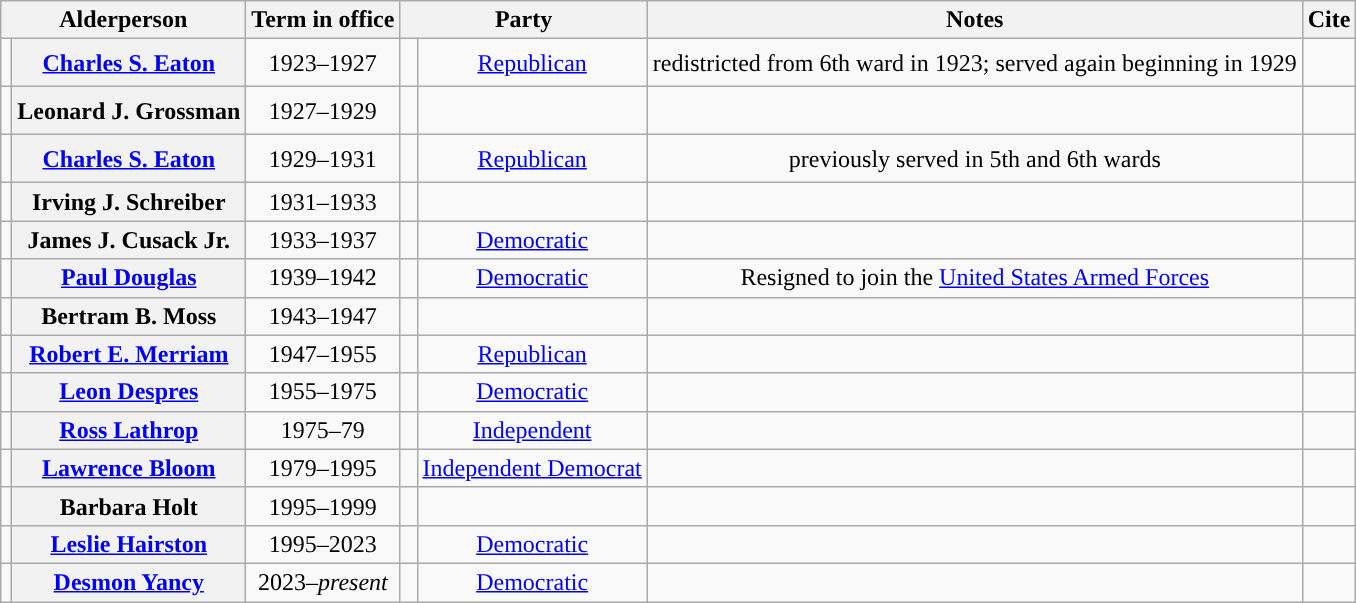<table class="wikitable sortable" style="text-align:center;">
<tr>
<th scope="col" colspan="2">Alderperson</th>
<th scope="col">Term in office</th>
<th scope="col" colspan="2">Party</th>
<th scope="col">Notes</th>
<th scope="col">Cite</th>
</tr>
<tr style="height:2em;">
<td></td>
<th scope="row"><a href='#'>Charles S. Eaton</a></th>
<td>1923–1927</td>
<td> </td>
<td><a href='#'>Republican</a></td>
<td>redistricted from 6th ward in 1923; served again beginning in 1929</td>
<td></td>
</tr>
<tr style="height:2em;">
<td></td>
<th scope="row">Leonard J. Grossman</th>
<td>1927–1929</td>
<td></td>
<td></td>
<td></td>
<td></td>
</tr>
<tr style="height:2em;">
<td></td>
<th scope="row"><a href='#'>Charles S. Eaton</a></th>
<td>1929–1931</td>
<td> </td>
<td><a href='#'>Republican</a></td>
<td>previously served in 5th and 6th wards</td>
<td></td>
</tr>
<tr>
<td></td>
<th scope="row">Irving J. Schreiber</th>
<td>1931–1933</td>
<td></td>
<td></td>
<td></td>
<td></td>
</tr>
<tr>
<td></td>
<th scope="row">James J. Cusack Jr.</th>
<td>1933–1937</td>
<td> </td>
<td><a href='#'>Democratic</a></td>
<td></td>
<td></td>
</tr>
<tr>
<td></td>
<th scope="row"><a href='#'>Paul Douglas</a></th>
<td>1939–1942</td>
<td> </td>
<td><a href='#'>Democratic</a></td>
<td>Resigned to join the <a href='#'>United States Armed Forces</a></td>
<td></td>
</tr>
<tr>
<td></td>
<th scope="row">Bertram B. Moss</th>
<td>1943–1947</td>
<td></td>
<td></td>
<td></td>
<td></td>
</tr>
<tr>
<td></td>
<th scope="row"><a href='#'>Robert E. Merriam</a></th>
<td>1947–1955</td>
<td> </td>
<td><a href='#'>Republican</a></td>
<td></td>
<td></td>
</tr>
<tr>
<td></td>
<th scope="row"><a href='#'>Leon Despres</a></th>
<td>1955–1975</td>
<td> </td>
<td><a href='#'>Democratic</a></td>
<td></td>
<td></td>
</tr>
<tr>
<td></td>
<th scope="row"><a href='#'>Ross Lathrop</a></th>
<td>1975–79</td>
<td> </td>
<td><a href='#'>Independent</a></td>
<td></td>
<td></td>
</tr>
<tr>
<td></td>
<th scope="row"><a href='#'>Lawrence Bloom</a></th>
<td>1979–1995</td>
<td></td>
<td><a href='#'>Independent Democrat</a></td>
<td></td>
<td></td>
</tr>
<tr>
<td></td>
<th scope="row">Barbara Holt</th>
<td>1995–1999</td>
<td></td>
<td></td>
<td></td>
<td></td>
</tr>
<tr>
<td></td>
<th scope="row"><a href='#'>Leslie Hairston</a></th>
<td>1995–2023</td>
<td> </td>
<td><a href='#'>Democratic</a></td>
<td></td>
<td></td>
</tr>
<tr>
<td></td>
<th scope="row"><a href='#'>Desmon Yancy</a></th>
<td>2023–<em>present</em></td>
<td> </td>
<td><a href='#'>Democratic</a></td>
<td></td>
<td></td>
</tr>
</table>
